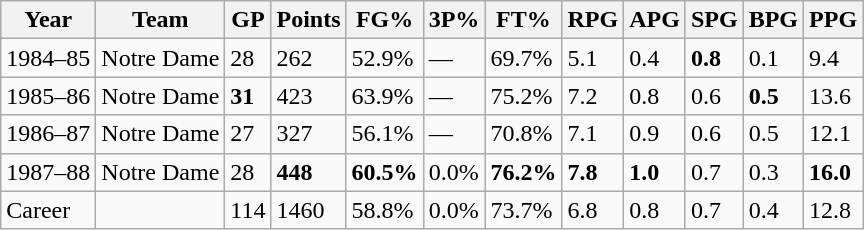<table class="wikitable">
<tr>
<th>Year</th>
<th>Team</th>
<th>GP</th>
<th>Points</th>
<th>FG%</th>
<th>3P%</th>
<th>FT%</th>
<th>RPG</th>
<th>APG</th>
<th>SPG</th>
<th>BPG</th>
<th>PPG</th>
</tr>
<tr>
<td>1984–85</td>
<td>Notre Dame</td>
<td>28</td>
<td>262</td>
<td>52.9%</td>
<td>—</td>
<td>69.7%</td>
<td>5.1</td>
<td>0.4</td>
<td><strong>0.8</strong></td>
<td>0.1</td>
<td>9.4</td>
</tr>
<tr>
<td>1985–86</td>
<td>Notre Dame</td>
<td><strong>31</strong></td>
<td>423</td>
<td>63.9%</td>
<td>—</td>
<td>75.2%</td>
<td>7.2</td>
<td>0.8</td>
<td>0.6</td>
<td><strong>0.5</strong></td>
<td>13.6</td>
</tr>
<tr>
<td>1986–87</td>
<td>Notre Dame</td>
<td>27</td>
<td>327</td>
<td>56.1%</td>
<td>—</td>
<td>70.8%</td>
<td>7.1</td>
<td>0.9</td>
<td>0.6</td>
<td>0.5</td>
<td>12.1</td>
</tr>
<tr>
<td>1987–88</td>
<td>Notre Dame</td>
<td>28</td>
<td><strong>448</strong></td>
<td><strong>60.5%</strong></td>
<td>0.0%</td>
<td><strong>76.2%</strong></td>
<td><strong>7.8</strong></td>
<td><strong>1.0</strong></td>
<td>0.7</td>
<td>0.3</td>
<td><strong>16.0</strong></td>
</tr>
<tr>
<td>Career</td>
<td></td>
<td>114</td>
<td>1460</td>
<td>58.8%</td>
<td>0.0%</td>
<td>73.7%</td>
<td>6.8</td>
<td>0.8</td>
<td>0.7</td>
<td>0.4</td>
<td>12.8</td>
</tr>
</table>
